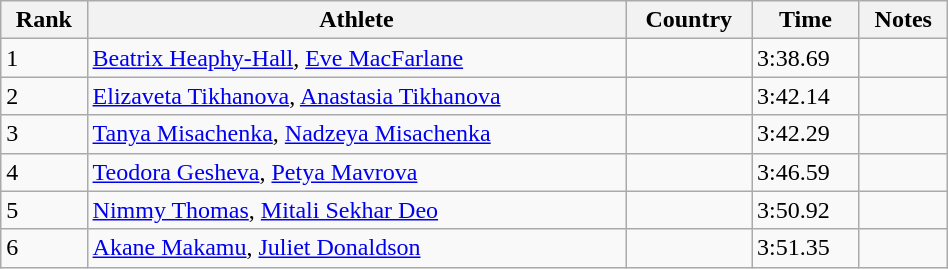<table class="wikitable" width=50%>
<tr>
<th>Rank</th>
<th>Athlete</th>
<th>Country</th>
<th>Time</th>
<th>Notes</th>
</tr>
<tr>
<td>1</td>
<td><a href='#'>Beatrix Heaphy-Hall</a>, <a href='#'>Eve MacFarlane</a></td>
<td></td>
<td>3:38.69</td>
<td></td>
</tr>
<tr>
<td>2</td>
<td><a href='#'>Elizaveta Tikhanova</a>, <a href='#'>Anastasia Tikhanova</a></td>
<td></td>
<td>3:42.14</td>
<td></td>
</tr>
<tr>
<td>3</td>
<td><a href='#'>Tanya Misachenka</a>, <a href='#'>Nadzeya Misachenka</a></td>
<td></td>
<td>3:42.29</td>
<td></td>
</tr>
<tr>
<td>4</td>
<td><a href='#'>Teodora Gesheva</a>, <a href='#'>Petya Mavrova</a></td>
<td></td>
<td>3:46.59</td>
<td></td>
</tr>
<tr>
<td>5</td>
<td><a href='#'>Nimmy Thomas</a>, <a href='#'>Mitali Sekhar Deo</a></td>
<td></td>
<td>3:50.92</td>
<td></td>
</tr>
<tr>
<td>6</td>
<td><a href='#'>Akane Makamu</a>, <a href='#'>Juliet Donaldson</a></td>
<td></td>
<td>3:51.35</td>
<td></td>
</tr>
</table>
